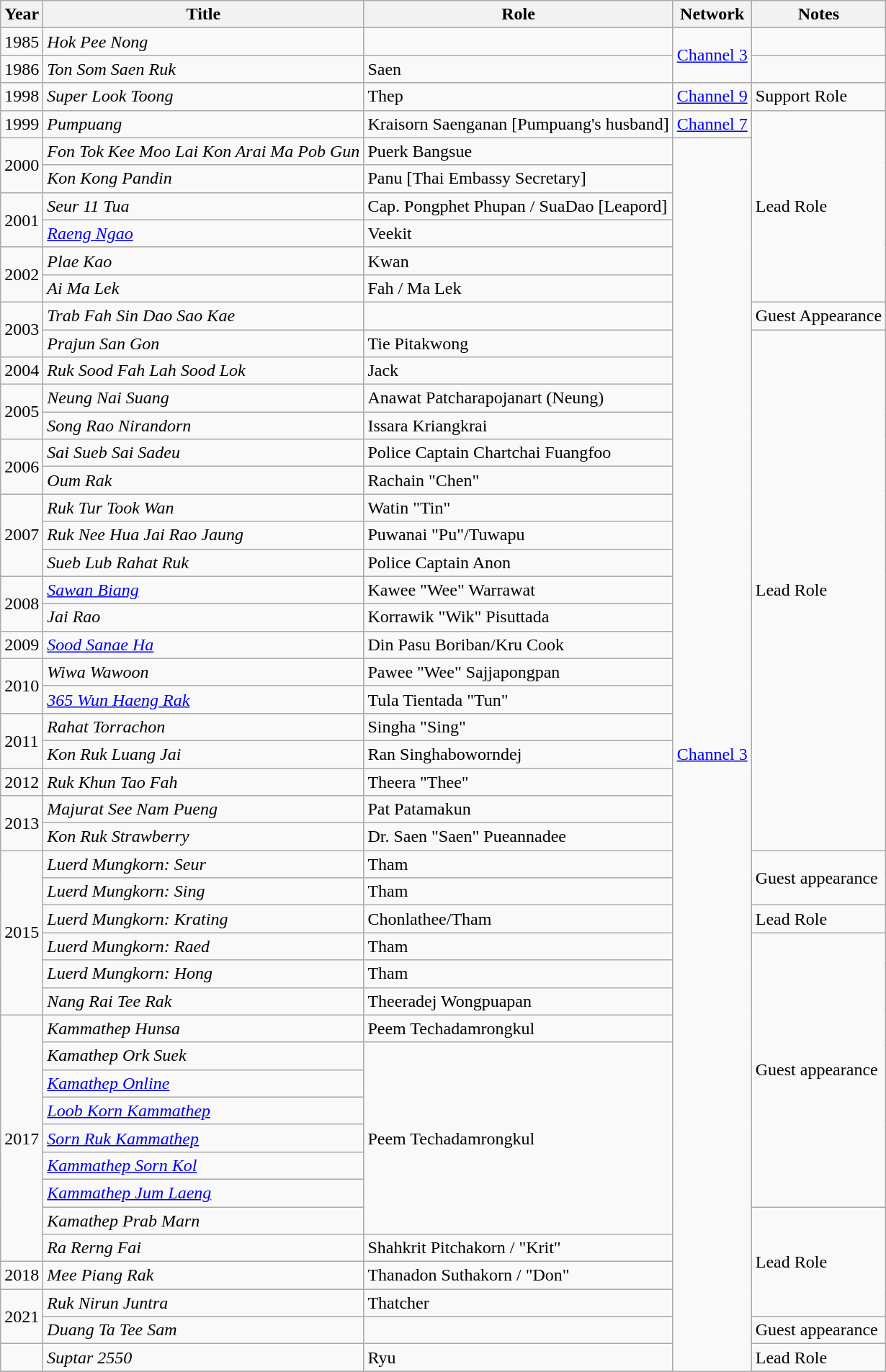<table class="wikitable sortable">
<tr>
<th>Year</th>
<th>Title</th>
<th>Role</th>
<th>Network</th>
<th class="unsortable">Notes</th>
</tr>
<tr>
<td>1985</td>
<td><em> Hok Pee Nong </em></td>
<td></td>
<td rowspan="2"><a href='#'>Channel 3</a></td>
<td></td>
</tr>
<tr>
<td>1986</td>
<td><em> Ton Som Saen Ruk</em></td>
<td>Saen</td>
<td></td>
</tr>
<tr>
<td>1998</td>
<td><em> Super Look Toong  </em></td>
<td>Thep</td>
<td><a href='#'>Channel 9</a></td>
<td>Support Role</td>
</tr>
<tr>
<td>1999</td>
<td><em>Pumpuang </em></td>
<td>Kraisorn Saenganan [Pumpuang's husband]</td>
<td><a href='#'>Channel 7</a></td>
<td rowspan="7">Lead Role</td>
</tr>
<tr>
<td rowspan="2">2000</td>
<td><em> Fon Tok Kee Moo Lai Kon Arai Ma Pob Gun</em></td>
<td>Puerk Bangsue</td>
<td rowspan="50"><a href='#'>Channel 3</a></td>
</tr>
<tr>
<td><em>Kon Kong Pandin</em></td>
<td>Panu [Thai Embassy Secretary]</td>
</tr>
<tr>
<td rowspan="2">2001</td>
<td><em> Seur 11 Tua</em></td>
<td>Cap. Pongphet Phupan / SuaDao [Leapord]</td>
</tr>
<tr>
<td><em> <a href='#'>Raeng Ngao</a></em></td>
<td>Veekit</td>
</tr>
<tr>
<td rowspan="2">2002</td>
<td><em>Plae Kao</em></td>
<td>Kwan</td>
</tr>
<tr>
<td><em>Ai Ma Lek</em></td>
<td>Fah / Ma Lek</td>
</tr>
<tr>
<td rowspan="2">2003</td>
<td><em>Trab Fah Sin Dao Sao Kae</em></td>
<td></td>
<td>Guest Appearance</td>
</tr>
<tr>
<td><em>Prajun San Gon</em></td>
<td>Tie Pitakwong</td>
<td rowspan="19">Lead Role</td>
</tr>
<tr>
<td>2004</td>
<td><em>Ruk Sood Fah Lah Sood Lok</em></td>
<td>Jack</td>
</tr>
<tr>
<td rowspan="2">2005</td>
<td><em> Neung Nai Suang</em></td>
<td>Anawat Patcharapojanart (Neung)</td>
</tr>
<tr>
<td><em>Song Rao Nirandorn</em></td>
<td>Issara Kriangkrai</td>
</tr>
<tr>
<td rowspan="2">2006</td>
<td><em> Sai Sueb Sai Sadeu</em></td>
<td>Police Captain Chartchai Fuangfoo</td>
</tr>
<tr>
<td><em>Oum Rak</em></td>
<td>Rachain "Chen"</td>
</tr>
<tr>
<td rowspan="3">2007</td>
<td><em>Ruk Tur Took Wan</em></td>
<td>Watin "Tin"</td>
</tr>
<tr>
<td><em>Ruk Nee Hua Jai Rao Jaung</em></td>
<td>Puwanai "Pu"/Tuwapu</td>
</tr>
<tr>
<td><em> Sueb Lub Rahat Ruk</em></td>
<td>Police Captain Anon</td>
</tr>
<tr>
<td rowspan="2">2008</td>
<td><em><a href='#'>Sawan Biang</a></em></td>
<td>Kawee "Wee" Warrawat</td>
</tr>
<tr>
<td><em>Jai Rao</em></td>
<td>Korrawik "Wik" Pisuttada</td>
</tr>
<tr>
<td>2009</td>
<td><em><a href='#'>Sood Sanae Ha</a></em></td>
<td>Din Pasu Boriban/Kru Cook</td>
</tr>
<tr>
<td rowspan="2">2010</td>
<td><em>Wiwa Wawoon</em></td>
<td>Pawee "Wee" Sajjapongpan</td>
</tr>
<tr>
<td><em><a href='#'>365 Wun Haeng Rak</a></em></td>
<td>Tula Tientada "Tun"</td>
</tr>
<tr>
<td rowspan="2">2011</td>
<td><em> Rahat Torrachon</em></td>
<td>Singha "Sing"</td>
</tr>
<tr>
<td><em>Kon Ruk Luang Jai</em></td>
<td>Ran Singhaboworndej</td>
</tr>
<tr>
<td>2012</td>
<td><em>Ruk Khun Tao Fah</em></td>
<td>Theera "Thee"</td>
</tr>
<tr>
<td rowspan="2">2013</td>
<td><em>Majurat See Nam Pueng</em></td>
<td>Pat Patamakun</td>
</tr>
<tr>
<td><em> Kon Ruk Strawberry </em></td>
<td>Dr. Saen "Saen" Pueannadee</td>
</tr>
<tr>
<td rowspan="6">2015</td>
<td><em>Luerd Mungkorn: Seur</em></td>
<td>Tham</td>
<td rowspan="2">Guest appearance</td>
</tr>
<tr>
<td><em> Luerd Mungkorn: Sing </em></td>
<td>Tham</td>
</tr>
<tr>
<td><em> Luerd Mungkorn: Krating </em></td>
<td>Chonlathee/Tham</td>
<td rowspan="1">Lead Role</td>
</tr>
<tr>
<td><em>Luerd Mungkorn: Raed</em></td>
<td>Tham</td>
<td rowspan="10">Guest appearance</td>
</tr>
<tr>
<td><em> Luerd Mungkorn: Hong </em></td>
<td>Tham</td>
</tr>
<tr>
<td><em>Nang Rai Tee Rak</em></td>
<td>Theeradej Wongpuapan</td>
</tr>
<tr>
<td rowspan="9">2017</td>
<td><em>Kammathep Hunsa</em></td>
<td>Peem Techadamrongkul</td>
</tr>
<tr>
<td><em>Kamathep Ork Suek</em></td>
<td rowspan="7">Peem Techadamrongkul</td>
</tr>
<tr>
<td><em><a href='#'>Kamathep Online</a></em></td>
</tr>
<tr>
<td><em><a href='#'>Loob Korn Kammathep</a></em></td>
</tr>
<tr>
<td><em><a href='#'>Sorn Ruk Kammathep</a></em></td>
</tr>
<tr>
<td><em><a href='#'>Kammathep Sorn Kol</a></em></td>
</tr>
<tr>
<td><em><a href='#'>Kammathep Jum Laeng</a></em></td>
</tr>
<tr>
<td><em>Kamathep Prab Marn</em></td>
<td rowspan="4">Lead Role</td>
</tr>
<tr>
<td><em>Ra Rerng Fai</em></td>
<td>Shahkrit Pitchakorn / "Krit"</td>
</tr>
<tr>
<td rowspan="1">2018</td>
<td><em>Mee Piang Rak</em></td>
<td>Thanadon Suthakorn / "Don"</td>
</tr>
<tr>
<td rowspan="2">2021</td>
<td><em>Ruk Nirun Juntra</em></td>
<td>Thatcher</td>
</tr>
<tr>
<td><em>Duang Ta Tee Sam</em></td>
<td></td>
<td>Guest appearance</td>
</tr>
<tr>
<td></td>
<td><em>Suptar 2550</em></td>
<td>Ryu</td>
<td>Lead Role</td>
</tr>
<tr>
</tr>
</table>
